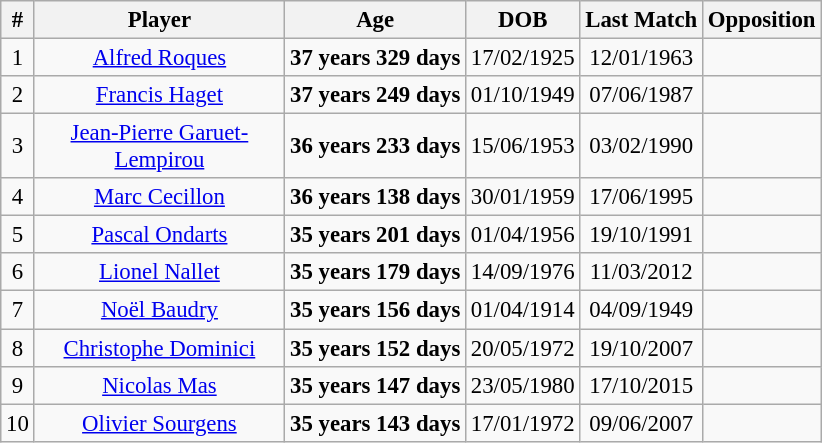<table class="wikitable sortable" style="font-size:95%; text-align:center;">
<tr>
<th>#</th>
<th style="width:160px;">Player</th>
<th>Age</th>
<th>DOB</th>
<th>Last Match</th>
<th>Opposition</th>
</tr>
<tr>
<td>1</td>
<td><a href='#'>Alfred Roques</a></td>
<td><strong>37 years 329 days</strong></td>
<td>17/02/1925</td>
<td>12/01/1963</td>
<td></td>
</tr>
<tr>
<td>2</td>
<td><a href='#'>Francis Haget</a></td>
<td><strong>37 years 249 days</strong></td>
<td>01/10/1949</td>
<td>07/06/1987</td>
<td></td>
</tr>
<tr>
<td>3</td>
<td><a href='#'>Jean-Pierre Garuet-Lempirou</a></td>
<td><strong>36 years 233 days</strong></td>
<td>15/06/1953</td>
<td>03/02/1990</td>
<td></td>
</tr>
<tr>
<td>4</td>
<td><a href='#'>Marc Cecillon</a></td>
<td><strong>36 years 138 days</strong></td>
<td>30/01/1959</td>
<td>17/06/1995</td>
<td></td>
</tr>
<tr>
<td>5</td>
<td><a href='#'>Pascal Ondarts</a></td>
<td><strong>35 years 201 days</strong></td>
<td>01/04/1956</td>
<td>19/10/1991</td>
<td></td>
</tr>
<tr>
<td>6</td>
<td><a href='#'>Lionel Nallet</a></td>
<td><strong>35 years 179 days</strong></td>
<td>14/09/1976</td>
<td>11/03/2012</td>
<td></td>
</tr>
<tr>
<td>7</td>
<td><a href='#'>Noël Baudry</a></td>
<td><strong>35 years 156 days </strong></td>
<td>01/04/1914</td>
<td>04/09/1949</td>
<td></td>
</tr>
<tr>
<td>8</td>
<td><a href='#'>Christophe Dominici</a></td>
<td><strong>35 years 152 days</strong></td>
<td>20/05/1972</td>
<td>19/10/2007</td>
<td></td>
</tr>
<tr>
<td>9</td>
<td><a href='#'>Nicolas Mas</a></td>
<td><strong>35 years 147 days</strong></td>
<td>23/05/1980</td>
<td>17/10/2015</td>
<td></td>
</tr>
<tr>
<td>10</td>
<td><a href='#'>Olivier Sourgens</a></td>
<td><strong>35 years 143 days</strong></td>
<td>17/01/1972</td>
<td>09/06/2007</td>
<td></td>
</tr>
</table>
